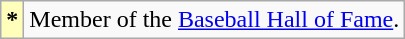<table class=wikitable>
<tr>
<th scope="row" style="background-color:#ffffbb">*</th>
<td>Member of the <a href='#'>Baseball Hall of Fame</a>.</td>
</tr>
</table>
